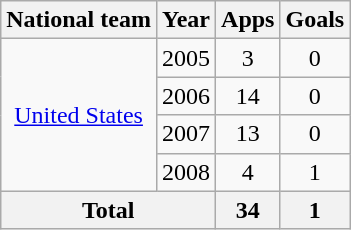<table class="wikitable" style="text-align:center">
<tr>
<th>National team</th>
<th>Year</th>
<th>Apps</th>
<th>Goals</th>
</tr>
<tr>
<td rowspan="4"><a href='#'>United States</a></td>
<td>2005</td>
<td>3</td>
<td>0</td>
</tr>
<tr>
<td>2006</td>
<td>14</td>
<td>0</td>
</tr>
<tr>
<td>2007</td>
<td>13</td>
<td>0</td>
</tr>
<tr>
<td>2008</td>
<td>4</td>
<td>1</td>
</tr>
<tr>
<th colspan="2">Total</th>
<th>34</th>
<th>1</th>
</tr>
</table>
